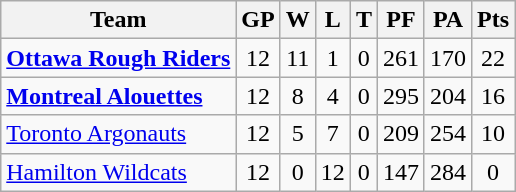<table class="wikitable">
<tr>
<th>Team</th>
<th>GP</th>
<th>W</th>
<th>L</th>
<th>T</th>
<th>PF</th>
<th>PA</th>
<th>Pts</th>
</tr>
<tr align="center">
<td align="left"><strong><a href='#'>Ottawa Rough Riders</a></strong></td>
<td>12</td>
<td>11</td>
<td>1</td>
<td>0</td>
<td>261</td>
<td>170</td>
<td>22</td>
</tr>
<tr align="center">
<td align="left"><strong><a href='#'>Montreal Alouettes</a></strong></td>
<td>12</td>
<td>8</td>
<td>4</td>
<td>0</td>
<td>295</td>
<td>204</td>
<td>16</td>
</tr>
<tr align="center">
<td align="left"><a href='#'>Toronto Argonauts</a></td>
<td>12</td>
<td>5</td>
<td>7</td>
<td>0</td>
<td>209</td>
<td>254</td>
<td>10</td>
</tr>
<tr align="center">
<td align="left"><a href='#'>Hamilton Wildcats</a></td>
<td>12</td>
<td>0</td>
<td>12</td>
<td>0</td>
<td>147</td>
<td>284</td>
<td>0</td>
</tr>
</table>
